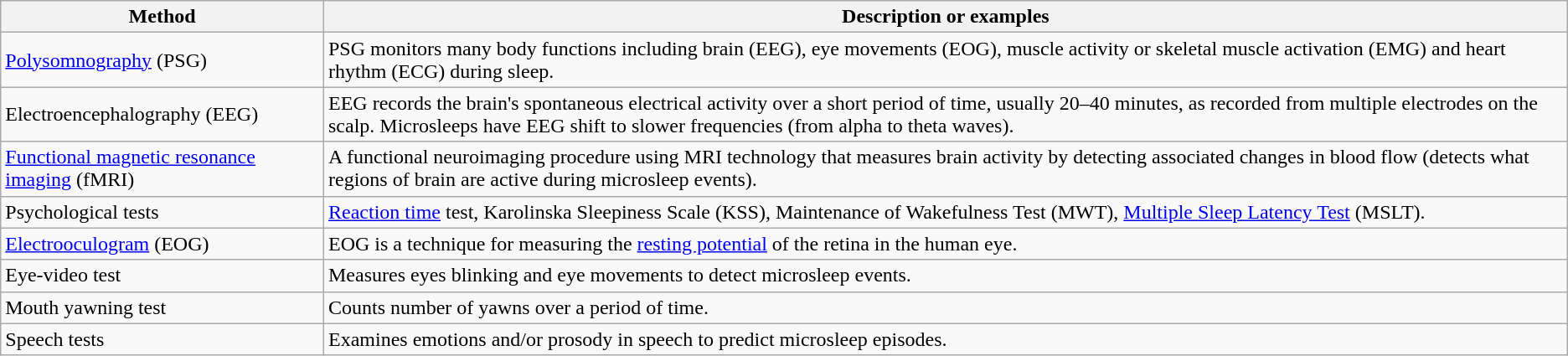<table class="wikitable">
<tr>
<th>Method</th>
<th>Description or examples</th>
</tr>
<tr>
<td><a href='#'>Polysomnography</a> (PSG)</td>
<td>PSG monitors many body functions including brain (EEG), eye movements (EOG), muscle activity or skeletal muscle activation (EMG) and heart rhythm (ECG) during sleep.</td>
</tr>
<tr>
<td>Electroencephalography (EEG)</td>
<td>EEG records the brain's spontaneous electrical activity over a short period of time, usually 20–40 minutes, as recorded from multiple electrodes on the scalp. Microsleeps have EEG shift to slower frequencies (from alpha to theta waves).</td>
</tr>
<tr>
<td><a href='#'>Functional magnetic resonance imaging</a> (fMRI)</td>
<td>A functional neuroimaging procedure using MRI technology that measures brain activity by detecting associated changes in blood flow (detects what regions of brain are active during microsleep events).</td>
</tr>
<tr>
<td>Psychological tests</td>
<td><a href='#'>Reaction time</a> test, Karolinska Sleepiness Scale (KSS),      Maintenance of Wakefulness Test (MWT), <a href='#'>Multiple Sleep Latency Test</a> (MSLT).</td>
</tr>
<tr>
<td><a href='#'>Electrooculogram</a> (EOG)</td>
<td>EOG is a technique for measuring the <a href='#'>resting potential</a> of the retina in the human eye.</td>
</tr>
<tr>
<td>Eye-video test</td>
<td>Measures eyes blinking and eye movements to detect microsleep events.</td>
</tr>
<tr>
<td>Mouth yawning test</td>
<td>Counts number of yawns over a period of time.</td>
</tr>
<tr>
<td>Speech tests</td>
<td>Examines emotions and/or prosody in speech to predict microsleep episodes.</td>
</tr>
</table>
